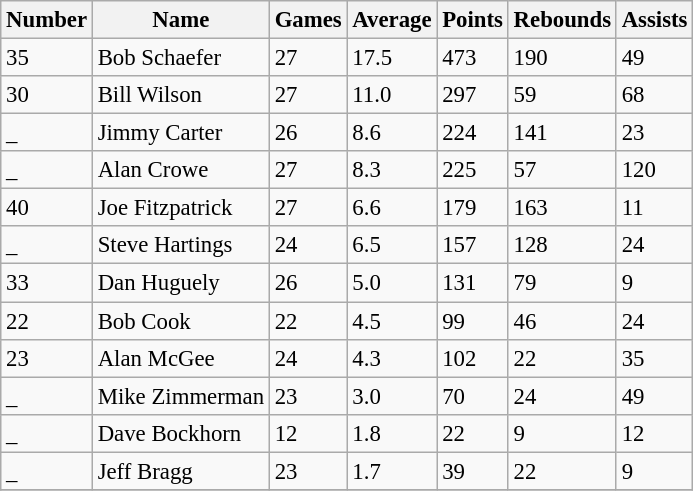<table class="wikitable" style="font-size: 95%;">
<tr>
<th>Number</th>
<th>Name</th>
<th>Games</th>
<th>Average</th>
<th>Points</th>
<th>Rebounds</th>
<th>Assists</th>
</tr>
<tr>
<td>35</td>
<td>Bob Schaefer</td>
<td>27</td>
<td>17.5</td>
<td>473</td>
<td>190</td>
<td>49</td>
</tr>
<tr>
<td>30</td>
<td>Bill Wilson</td>
<td>27</td>
<td>11.0</td>
<td>297</td>
<td>59</td>
<td>68</td>
</tr>
<tr>
<td>_</td>
<td>Jimmy Carter</td>
<td>26</td>
<td>8.6</td>
<td>224</td>
<td>141</td>
<td>23</td>
</tr>
<tr>
<td>_</td>
<td>Alan Crowe</td>
<td>27</td>
<td>8.3</td>
<td>225</td>
<td>57</td>
<td>120</td>
</tr>
<tr>
<td>40</td>
<td>Joe Fitzpatrick</td>
<td>27</td>
<td>6.6</td>
<td>179</td>
<td>163</td>
<td>11</td>
</tr>
<tr>
<td>_</td>
<td>Steve Hartings</td>
<td>24</td>
<td>6.5</td>
<td>157</td>
<td>128</td>
<td>24</td>
</tr>
<tr>
<td>33</td>
<td>Dan Huguely</td>
<td>26</td>
<td>5.0</td>
<td>131</td>
<td>79</td>
<td>9</td>
</tr>
<tr>
<td>22</td>
<td>Bob Cook</td>
<td>22</td>
<td>4.5</td>
<td>99</td>
<td>46</td>
<td>24</td>
</tr>
<tr>
<td>23</td>
<td>Alan McGee</td>
<td>24</td>
<td>4.3</td>
<td>102</td>
<td>22</td>
<td>35</td>
</tr>
<tr>
<td>_</td>
<td>Mike Zimmerman</td>
<td>23</td>
<td>3.0</td>
<td>70</td>
<td>24</td>
<td>49</td>
</tr>
<tr>
<td>_</td>
<td>Dave Bockhorn</td>
<td>12</td>
<td>1.8</td>
<td>22</td>
<td>9</td>
<td>12</td>
</tr>
<tr>
<td>_</td>
<td>Jeff Bragg</td>
<td>23</td>
<td>1.7</td>
<td>39</td>
<td>22</td>
<td>9</td>
</tr>
<tr>
</tr>
</table>
